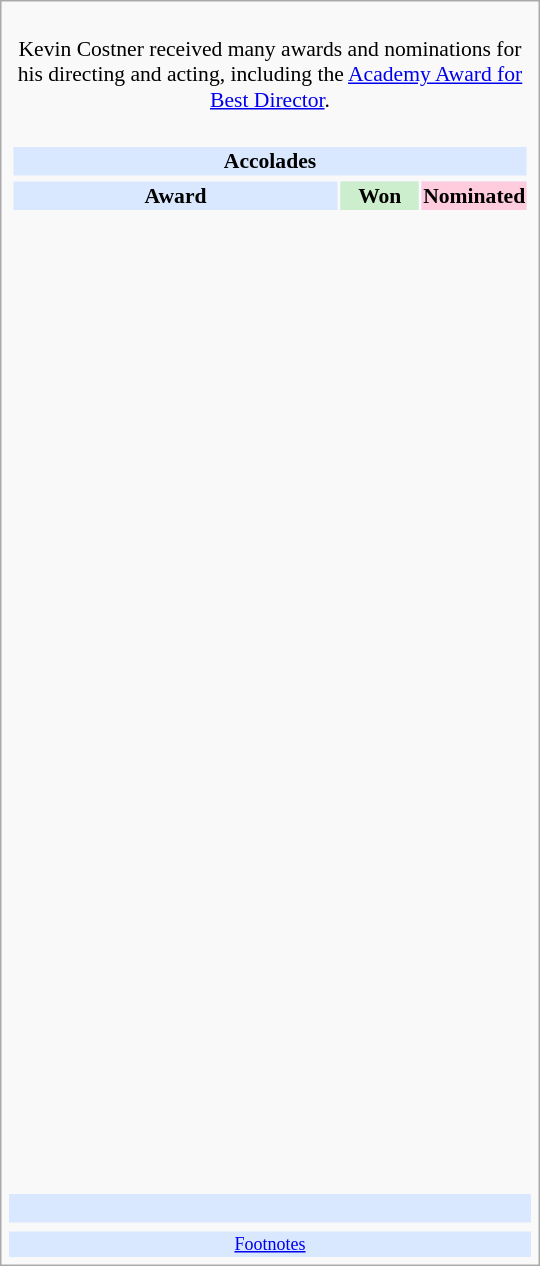<table class="infobox" style="width: 25em; text-align: left; font-size: 90%; vertical-align: middle;">
<tr>
<td colspan="3" style="text-align:center;"><br>Kevin Costner received many awards and nominations for his directing and acting, including the <a href='#'>Academy Award for Best Director</a>.</td>
</tr>
<tr>
<td colspan=3><br><table class="collapsible collapsed" width=100%>
<tr>
<th colspan=3 style="background-color: #D9E8FF; text-align: center;">Accolades</th>
</tr>
<tr>
</tr>
<tr bgcolor=#D9E8FF>
<td style="text-align:center;"><strong>Award</strong></td>
<td style="text-align:center; background: #cceecc; text-size:0.9em" width=50><strong>Won</strong></td>
<td style="text-align:center; background: #ffccdd; text-size:0.9em" width=50><strong>Nominated</strong></td>
</tr>
<tr>
<td align="center"><br></td>
<td></td>
<td></td>
</tr>
<tr>
<td align="center"><br></td>
<td></td>
<td></td>
</tr>
<tr>
<td align="center"><br></td>
<td></td>
<td></td>
</tr>
<tr>
<td align="center"><br></td>
<td></td>
<td></td>
</tr>
<tr>
<td align="center"><br></td>
<td></td>
<td></td>
</tr>
<tr>
<td align="center"><br></td>
<td></td>
<td></td>
</tr>
<tr>
<td align="center"><br></td>
<td></td>
<td></td>
</tr>
<tr>
<td align="center"><br></td>
<td></td>
<td></td>
</tr>
<tr>
<td align="center"><br></td>
<td></td>
<td></td>
</tr>
<tr>
<td align="center"><br></td>
<td></td>
<td></td>
</tr>
<tr>
<td align="center"><br></td>
<td></td>
<td></td>
</tr>
<tr>
<td align="center"><br></td>
<td></td>
<td></td>
</tr>
<tr>
<td align="center"><br></td>
<td></td>
<td></td>
</tr>
<tr>
<td align="center"><br></td>
<td></td>
<td></td>
</tr>
<tr>
<td align="center"><br></td>
<td></td>
<td></td>
</tr>
<tr>
<td align="center"><br></td>
<td></td>
<td></td>
</tr>
<tr>
<td align="center"><br></td>
<td></td>
<td></td>
</tr>
<tr>
<td align="center"><br></td>
<td></td>
<td></td>
</tr>
<tr>
<td align="center"><br></td>
<td></td>
<td></td>
</tr>
<tr>
<td align="center"><br></td>
<td></td>
<td></td>
</tr>
<tr>
<td align="center"><br></td>
<td></td>
<td></td>
</tr>
<tr>
<td align="center"><br></td>
<td></td>
<td></td>
</tr>
<tr>
<td align="center"><br></td>
<td></td>
<td></td>
</tr>
<tr>
<td align="center"><br></td>
<td></td>
<td></td>
</tr>
<tr>
<td align="center"><br></td>
<td></td>
<td></td>
</tr>
<tr>
<td align="center"><br></td>
<td></td>
<td></td>
</tr>
<tr>
<td align="center"><br></td>
<td></td>
<td></td>
</tr>
<tr>
<td align="center"><br></td>
<td></td>
<td></td>
</tr>
<tr>
<td align="center"><br></td>
<td></td>
<td></td>
</tr>
<tr>
<td align="center"><br></td>
<td></td>
<td></td>
</tr>
<tr>
<td align="center"><br></td>
<td></td>
<td></td>
</tr>
</table>
</td>
</tr>
<tr bgcolor=#D9E8FF>
<td align="center" colspan="3"><br></td>
</tr>
<tr>
<td></td>
<td></td>
<td></td>
</tr>
<tr bgcolor=#D9E8FF>
<td colspan="3" style="font-size: smaller; text-align:center;"><a href='#'>Footnotes</a></td>
</tr>
</table>
